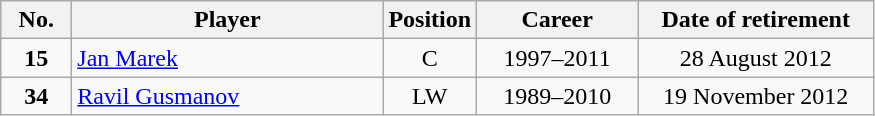<table class="wikitable" style="text-align:center">
<tr>
<th width=40px">No.</th>
<th width=200px">Player</th>
<th width=40px">Position</th>
<th width=100px">Career</th>
<th width=150px">Date of retirement</th>
</tr>
<tr>
<td><strong>15</strong></td>
<td align="left"> <a href='#'>Jan Marek</a></td>
<td>C</td>
<td>1997–2011</td>
<td>28 August 2012</td>
</tr>
<tr>
<td><strong>34</strong></td>
<td align="left"> <a href='#'>Ravil Gusmanov</a></td>
<td>LW</td>
<td>1989–2010</td>
<td>19 November 2012</td>
</tr>
</table>
